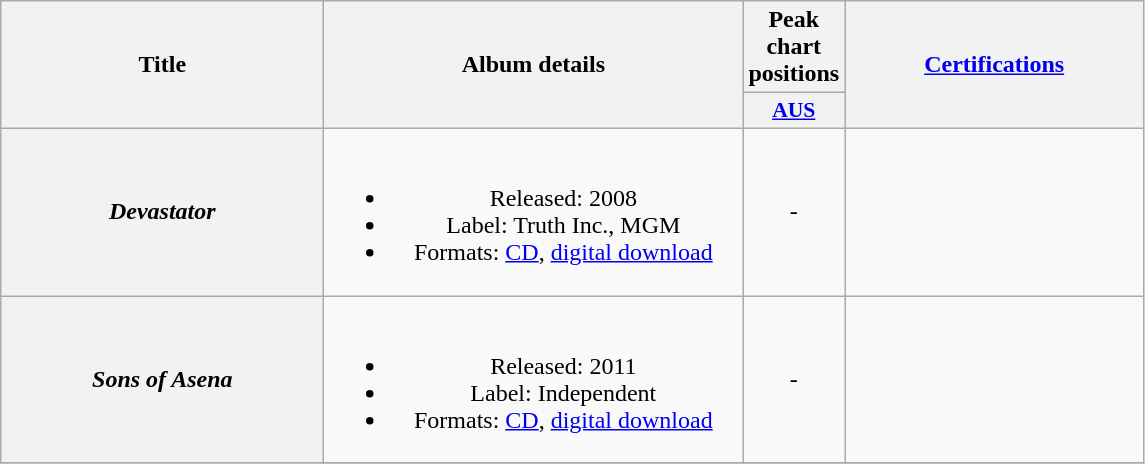<table class="wikitable plainrowheaders" style="text-align:center;">
<tr>
<th scope="col" rowspan="2" style="width:13em;">Title</th>
<th scope="col" rowspan="2" style="width:17em;">Album details</th>
<th scope="col" colspan="1">Peak chart positions</th>
<th scope="col" rowspan="2" style="width:12em;"><a href='#'>Certifications</a></th>
</tr>
<tr>
<th scope="col" style="width:3em;font-size:90%;"><a href='#'>AUS</a></th>
</tr>
<tr>
<th scope="row"><em>Devastator</em></th>
<td><br><ul><li>Released: 2008</li><li>Label: Truth Inc., MGM</li><li>Formats: <a href='#'>CD</a>, <a href='#'>digital download</a></li></ul></td>
<td>-</td>
<td></td>
</tr>
<tr>
<th scope="row"><em>Sons of Asena</em></th>
<td><br><ul><li>Released: 2011</li><li>Label: Independent</li><li>Formats: <a href='#'>CD</a>, <a href='#'>digital download</a></li></ul></td>
<td>-</td>
<td></td>
</tr>
<tr>
</tr>
</table>
